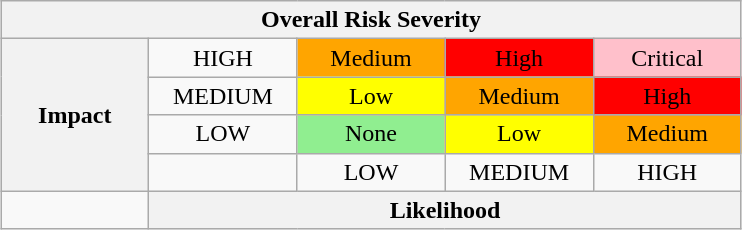<table class="wikitable" style="margin:auto; text-align: center;">
<tr>
<th colspan=5>Overall Risk Severity</th>
</tr>
<tr>
<th style="width:15%;" rowspan=4>Impact</th>
<td style="width:15%;">HIGH</td>
<td style="width:15%; background:orange;">Medium</td>
<td style="width:15%; background:red;">High</td>
<td style="width:15%; background:pink;">Critical</td>
</tr>
<tr>
<td>MEDIUM</td>
<td style="background:yellow;">Low</td>
<td style="background:orange;">Medium</td>
<td style="background:red;">High</td>
</tr>
<tr>
<td>LOW</td>
<td style="background:lightgreen;">None</td>
<td style="background:yellow;">Low</td>
<td style="background:orange;">Medium</td>
</tr>
<tr>
<td> </td>
<td>LOW</td>
<td>MEDIUM</td>
<td>HIGH</td>
</tr>
<tr>
<td> </td>
<th colspan=4>Likelihood</th>
</tr>
</table>
